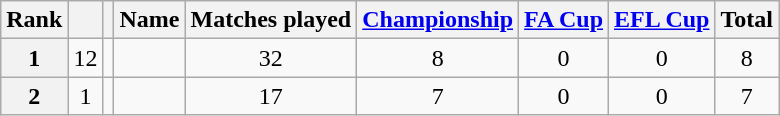<table class="wikitable" style="text-align:center;">
<tr>
<th>Rank</th>
<th></th>
<th></th>
<th>Name</th>
<th>Matches played</th>
<th><a href='#'>Championship</a></th>
<th><a href='#'>FA Cup</a></th>
<th><a href='#'>EFL Cup</a></th>
<th>Total</th>
</tr>
<tr>
<th>1</th>
<td>12</td>
<td></td>
<td></td>
<td>32</td>
<td>8</td>
<td>0</td>
<td>0</td>
<td>8</td>
</tr>
<tr>
<th>2</th>
<td>1</td>
<td></td>
<td></td>
<td>17</td>
<td>7</td>
<td>0</td>
<td>0</td>
<td>7</td>
</tr>
</table>
